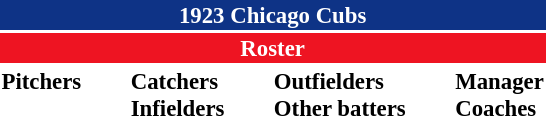<table class="toccolours" style="font-size: 95%;">
<tr>
<th colspan="10" style="background-color: #0e3386; color: white; text-align: center;">1923 Chicago Cubs</th>
</tr>
<tr>
<td colspan="10" style="background-color: #EE1422; color: white; text-align: center;"><strong>Roster</strong></td>
</tr>
<tr>
<td valign="top"><strong>Pitchers</strong><br>










</td>
<td width="25px"></td>
<td valign="top"><strong>Catchers</strong><br>


<strong>Infielders</strong>







</td>
<td width="25px"></td>
<td valign="top"><strong>Outfielders</strong><br>







<strong>Other batters</strong>
</td>
<td width="25px"></td>
<td valign="top"><strong>Manager</strong><br>
<strong>Coaches</strong>
</td>
</tr>
</table>
